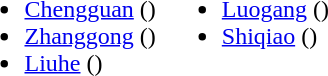<table>
<tr>
<td valign="top"><br><ul><li><a href='#'>Chengguan</a> ()</li><li><a href='#'>Zhanggong</a> ()</li><li><a href='#'>Liuhe</a> ()</li></ul></td>
<td valign="top"><br><ul><li><a href='#'>Luogang</a> ()</li><li><a href='#'>Shiqiao</a> ()</li></ul></td>
</tr>
</table>
